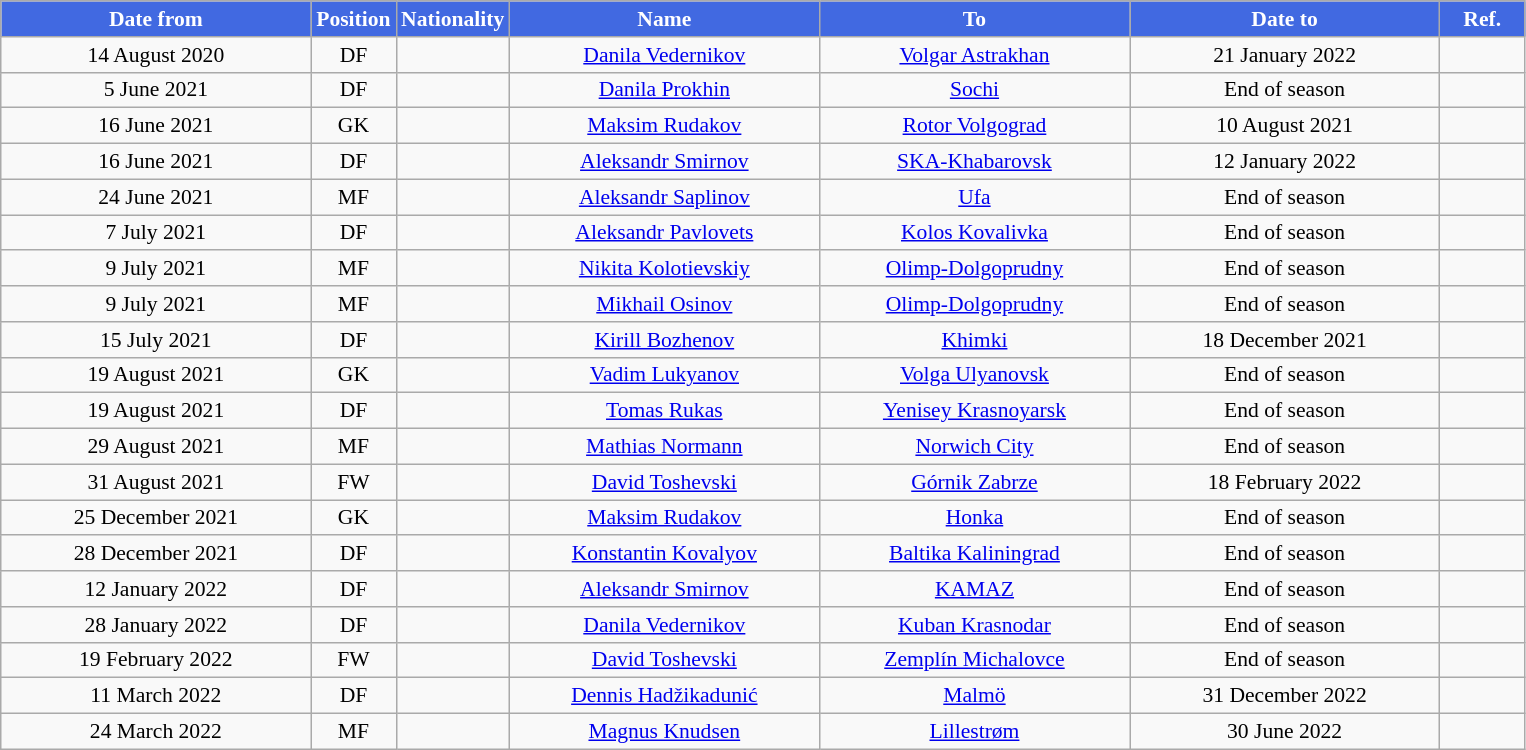<table class="wikitable" style="text-align:center; font-size:90%; ">
<tr>
<th style="background:#4169E1; color:white; width:200px;">Date from</th>
<th style="background:#4169E1; color:white; width:50px;">Position</th>
<th style="background:#4169E1; color:white; width:50px;">Nationality</th>
<th style="background:#4169E1; color:white; width:200px;">Name</th>
<th style="background:#4169E1; color:white; width:200px;">To</th>
<th style="background:#4169E1; color:white; width:200px;">Date to</th>
<th style="background:#4169E1; color:white; width:50px;">Ref.</th>
</tr>
<tr>
<td>14 August 2020</td>
<td>DF</td>
<td></td>
<td><a href='#'>Danila Vedernikov</a></td>
<td><a href='#'>Volgar Astrakhan</a></td>
<td>21 January 2022</td>
<td></td>
</tr>
<tr>
<td>5 June 2021</td>
<td>DF</td>
<td></td>
<td><a href='#'>Danila Prokhin</a></td>
<td><a href='#'>Sochi</a></td>
<td>End of season</td>
<td></td>
</tr>
<tr>
<td>16 June 2021</td>
<td>GK</td>
<td></td>
<td><a href='#'>Maksim Rudakov</a></td>
<td><a href='#'>Rotor Volgograd</a></td>
<td>10 August 2021</td>
<td></td>
</tr>
<tr>
<td>16 June 2021</td>
<td>DF</td>
<td></td>
<td><a href='#'>Aleksandr Smirnov</a></td>
<td><a href='#'>SKA-Khabarovsk</a></td>
<td>12 January 2022</td>
<td></td>
</tr>
<tr>
<td>24 June 2021</td>
<td>MF</td>
<td></td>
<td><a href='#'>Aleksandr Saplinov</a></td>
<td><a href='#'>Ufa</a></td>
<td>End of season</td>
<td></td>
</tr>
<tr>
<td>7 July 2021</td>
<td>DF</td>
<td></td>
<td><a href='#'>Aleksandr Pavlovets</a></td>
<td><a href='#'>Kolos Kovalivka</a></td>
<td>End of season</td>
<td></td>
</tr>
<tr>
<td>9 July 2021</td>
<td>MF</td>
<td></td>
<td><a href='#'>Nikita Kolotievskiy</a></td>
<td><a href='#'>Olimp-Dolgoprudny</a></td>
<td>End of season</td>
<td></td>
</tr>
<tr>
<td>9 July 2021</td>
<td>MF</td>
<td></td>
<td><a href='#'>Mikhail Osinov</a></td>
<td><a href='#'>Olimp-Dolgoprudny</a></td>
<td>End of season</td>
<td></td>
</tr>
<tr>
<td>15 July 2021</td>
<td>DF</td>
<td></td>
<td><a href='#'>Kirill Bozhenov</a></td>
<td><a href='#'>Khimki</a></td>
<td>18 December 2021</td>
<td></td>
</tr>
<tr>
<td>19 August 2021</td>
<td>GK</td>
<td></td>
<td><a href='#'>Vadim Lukyanov</a></td>
<td><a href='#'>Volga Ulyanovsk</a></td>
<td>End of season</td>
<td></td>
</tr>
<tr>
<td>19 August 2021</td>
<td>DF</td>
<td></td>
<td><a href='#'>Tomas Rukas</a></td>
<td><a href='#'>Yenisey Krasnoyarsk</a></td>
<td>End of season</td>
<td></td>
</tr>
<tr>
<td>29 August 2021</td>
<td>MF</td>
<td></td>
<td><a href='#'>Mathias Normann</a></td>
<td><a href='#'>Norwich City</a></td>
<td>End of season</td>
<td></td>
</tr>
<tr>
<td>31 August 2021</td>
<td>FW</td>
<td></td>
<td><a href='#'>David Toshevski</a></td>
<td><a href='#'>Górnik Zabrze</a></td>
<td>18 February 2022</td>
<td></td>
</tr>
<tr>
<td>25 December 2021</td>
<td>GK</td>
<td></td>
<td><a href='#'>Maksim Rudakov</a></td>
<td><a href='#'>Honka</a></td>
<td>End of season</td>
<td></td>
</tr>
<tr>
<td>28 December 2021</td>
<td>DF</td>
<td></td>
<td><a href='#'>Konstantin Kovalyov</a></td>
<td><a href='#'>Baltika Kaliningrad</a></td>
<td>End of season</td>
<td></td>
</tr>
<tr>
<td>12 January 2022</td>
<td>DF</td>
<td></td>
<td><a href='#'>Aleksandr Smirnov</a></td>
<td><a href='#'>KAMAZ</a></td>
<td>End of season</td>
<td></td>
</tr>
<tr>
<td>28 January 2022</td>
<td>DF</td>
<td></td>
<td><a href='#'>Danila Vedernikov</a></td>
<td><a href='#'>Kuban Krasnodar</a></td>
<td>End of season</td>
<td></td>
</tr>
<tr>
<td>19 February 2022</td>
<td>FW</td>
<td></td>
<td><a href='#'>David Toshevski</a></td>
<td><a href='#'>Zemplín Michalovce</a></td>
<td>End of season</td>
<td></td>
</tr>
<tr>
<td>11 March 2022</td>
<td>DF</td>
<td></td>
<td><a href='#'>Dennis Hadžikadunić</a></td>
<td><a href='#'>Malmö</a></td>
<td>31 December 2022</td>
<td></td>
</tr>
<tr>
<td>24 March 2022</td>
<td>MF</td>
<td></td>
<td><a href='#'>Magnus Knudsen</a></td>
<td><a href='#'>Lillestrøm</a></td>
<td>30 June 2022</td>
<td></td>
</tr>
</table>
